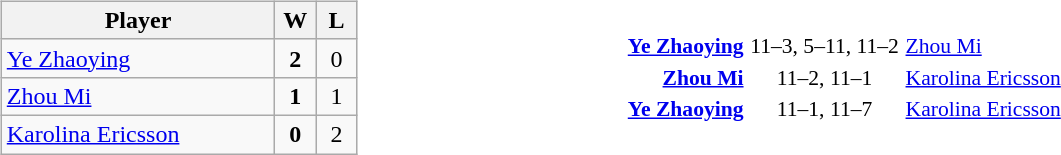<table>
<tr>
<td width=45% valign=top><br><table class=wikitable style="text-align:center">
<tr>
<th width=175>Player</th>
<th width=20>W</th>
<th width=20>L</th>
</tr>
<tr>
<td style="text-align:left"> <a href='#'>Ye Zhaoying</a></td>
<td><strong>2</strong></td>
<td>0</td>
</tr>
<tr>
<td style="text-align:left"> <a href='#'>Zhou Mi</a></td>
<td><strong>1</strong></td>
<td>1</td>
</tr>
<tr>
<td style="text-align:left"> <a href='#'>Karolina Ericsson</a></td>
<td><strong>0</strong></td>
<td>2</td>
</tr>
</table>
</td>
<td><br><table style="font-size:90%">
<tr>
<td width=150 align=right><strong><a href='#'>Ye Zhaoying</a></strong> </td>
<td width=100 align=center>11–3, 5–11, 11–2</td>
<td width=150> <a href='#'>Zhou Mi</a></td>
</tr>
<tr>
<td width=150 align=right><strong><a href='#'>Zhou Mi</a></strong> </td>
<td width=100 align=center>11–2, 11–1</td>
<td width=150> <a href='#'>Karolina Ericsson</a></td>
</tr>
<tr>
<td width=150 align=right><strong><a href='#'>Ye Zhaoying</a></strong> </td>
<td width=100 align=center>11–1, 11–7</td>
<td width=150> <a href='#'>Karolina Ericsson</a></td>
</tr>
</table>
</td>
</tr>
</table>
